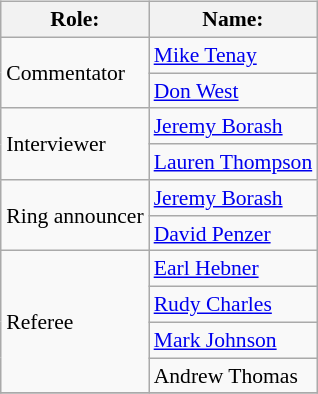<table class=wikitable style="font-size:90%; margin: 0.5em 0 0.5em 1em; float: right; clear: right;">
<tr>
<th>Role:</th>
<th>Name:</th>
</tr>
<tr>
<td rowspan="2">Commentator</td>
<td><a href='#'>Mike Tenay</a></td>
</tr>
<tr>
<td><a href='#'>Don West</a></td>
</tr>
<tr>
<td rowspan="2">Interviewer</td>
<td><a href='#'>Jeremy Borash</a></td>
</tr>
<tr>
<td><a href='#'>Lauren Thompson</a></td>
</tr>
<tr>
<td rowspan="2">Ring announcer</td>
<td><a href='#'>Jeremy Borash</a></td>
</tr>
<tr>
<td><a href='#'>David Penzer</a></td>
</tr>
<tr>
<td rowspan="4">Referee</td>
<td><a href='#'>Earl Hebner</a></td>
</tr>
<tr>
<td><a href='#'>Rudy Charles</a></td>
</tr>
<tr>
<td><a href='#'>Mark Johnson</a></td>
</tr>
<tr>
<td>Andrew Thomas</td>
</tr>
<tr>
</tr>
</table>
